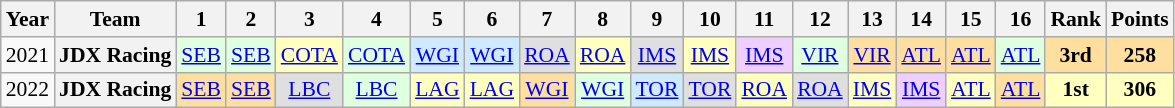<table class="wikitable" style="text-align:center; font-size:90%">
<tr>
<th>Year</th>
<th>Team</th>
<th>1</th>
<th>2</th>
<th>3</th>
<th>4</th>
<th>5</th>
<th>6</th>
<th>7</th>
<th>8</th>
<th>9</th>
<th>10</th>
<th>11</th>
<th>12</th>
<th>13</th>
<th>14</th>
<th>15</th>
<th>16</th>
<th>Rank</th>
<th>Points</th>
</tr>
<tr>
<td>2021</td>
<th>JDX Racing</th>
<td style="background:#DFFFDF;"><a href='#'>SEB</a><br></td>
<td style="background:#DFFFDF;"><a href='#'>SEB</a><br></td>
<td style="background:#FFFFBF;"><a href='#'>COTA</a><br></td>
<td style="background:#DFFFDF;"><a href='#'>COTA</a><br></td>
<td style="background:#CFEAFF;"><a href='#'>WGI</a><br></td>
<td style="background:#CFEAFF;"><a href='#'>WGI</a><br></td>
<td style="background:#DFDFDF;"><a href='#'>ROA</a><br></td>
<td style="background:#FFFFBF;"><a href='#'>ROA</a><br></td>
<td style="background:#DFDFDF;"><a href='#'>IMS</a><br></td>
<td style="background:#FFFFBF;"><a href='#'>IMS</a><br></td>
<td style="background:#EFCFFF;"><a href='#'>IMS</a><br></td>
<td style="background:#DFFFDF;"><a href='#'>VIR</a><br></td>
<td style="background:#FFDF9F;"><a href='#'>VIR</a><br></td>
<td style="background:#FFDF9F;"><a href='#'>ATL</a><br></td>
<td style="background:#FFDF9F;"><a href='#'>ATL</a><br></td>
<td style="background:#DFFFDF;"><a href='#'>ATL</a><br></td>
<th style="background:#FFDF9F;">3rd</th>
<th style="background:#FFDF9F;">258</th>
</tr>
<tr>
<td>2022</td>
<th>JDX Racing</th>
<td style="background:#FFDF9F;"><a href='#'>SEB</a><br></td>
<td style="background:#FFDF9F;"><a href='#'>SEB</a><br></td>
<td style="background:#DFDFDF;"><a href='#'>LBC</a><br></td>
<td style="background:#DFFFDF;"><a href='#'>LBC</a><br></td>
<td style="background:#FFFFBF;"><a href='#'>LAG</a><br></td>
<td style="background:#FFFFBF;"><a href='#'>LAG</a><br></td>
<td style="background:#FFDF9F;"><a href='#'>WGI</a><br></td>
<td style="background:#DFFFDF;"><a href='#'>WGI</a><br></td>
<td style="background:#CFEAFF;"><a href='#'>TOR</a><br></td>
<td style="background:#DFDFDF;"><a href='#'>TOR</a><br></td>
<td style="background:#FFFFBF;"><a href='#'>ROA</a><br></td>
<td style="background:#DFDFDF;"><a href='#'>ROA</a><br></td>
<td style="background:#FFFFBF;"><a href='#'>IMS</a><br></td>
<td style="background:#EFCFFF;"><a href='#'>IMS</a><br></td>
<td style="background:#FFFFBF;"><a href='#'>ATL</a><br></td>
<td style="background:#FFDF9F;"><a href='#'>ATL</a><br></td>
<th style="background:#FFFFBF;">1st</th>
<th style="background:#FFFFBF;">306</th>
</tr>
</table>
